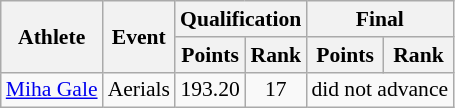<table class="wikitable" style="font-size:90%">
<tr>
<th rowspan="2">Athlete</th>
<th rowspan="2">Event</th>
<th colspan="2">Qualification</th>
<th colspan="2">Final</th>
</tr>
<tr>
<th>Points</th>
<th>Rank</th>
<th>Points</th>
<th>Rank</th>
</tr>
<tr>
<td><a href='#'>Miha Gale</a></td>
<td>Aerials</td>
<td align="center">193.20</td>
<td align="center">17</td>
<td colspan="2">did not advance</td>
</tr>
</table>
